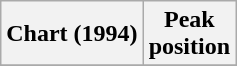<table class="wikitable sortable">
<tr>
<th>Chart (1994)</th>
<th>Peak<br>position</th>
</tr>
<tr>
</tr>
</table>
